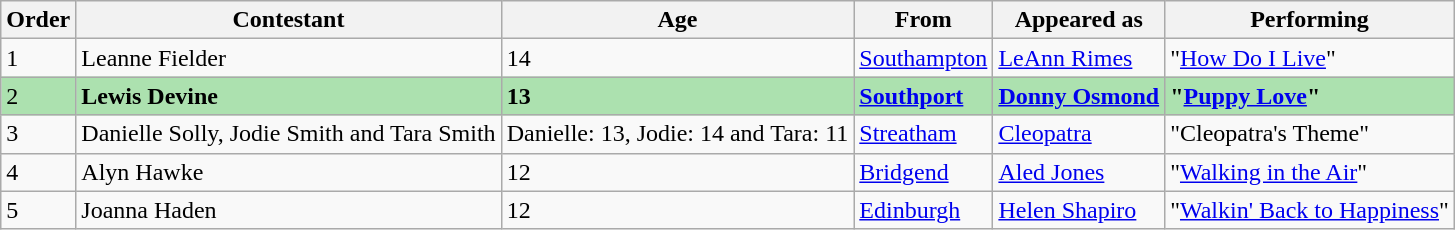<table class="wikitable">
<tr>
<th>Order</th>
<th>Contestant</th>
<th>Age</th>
<th>From</th>
<th>Appeared as</th>
<th>Performing</th>
</tr>
<tr>
<td>1</td>
<td>Leanne Fielder</td>
<td>14</td>
<td><a href='#'>Southampton</a></td>
<td><a href='#'>LeAnn Rimes</a></td>
<td>"<a href='#'>How Do I Live</a>"</td>
</tr>
<tr style="background:#ACE1AF;">
<td>2</td>
<td><strong>Lewis Devine</strong></td>
<td><strong>13</strong></td>
<td><strong><a href='#'>Southport</a></strong></td>
<td><strong><a href='#'>Donny Osmond</a></strong></td>
<td><strong>"<a href='#'>Puppy Love</a>"</strong></td>
</tr>
<tr>
<td>3</td>
<td>Danielle Solly, Jodie Smith and Tara Smith</td>
<td>Danielle: 13, Jodie: 14 and Tara: 11</td>
<td><a href='#'>Streatham</a></td>
<td><a href='#'>Cleopatra</a></td>
<td>"Cleopatra's Theme"</td>
</tr>
<tr>
<td>4</td>
<td>Alyn Hawke</td>
<td>12</td>
<td><a href='#'>Bridgend</a></td>
<td><a href='#'>Aled Jones</a></td>
<td>"<a href='#'>Walking in the Air</a>"</td>
</tr>
<tr>
<td>5</td>
<td>Joanna Haden</td>
<td>12</td>
<td><a href='#'>Edinburgh</a></td>
<td><a href='#'>Helen Shapiro</a></td>
<td>"<a href='#'>Walkin' Back to Happiness</a>"</td>
</tr>
</table>
